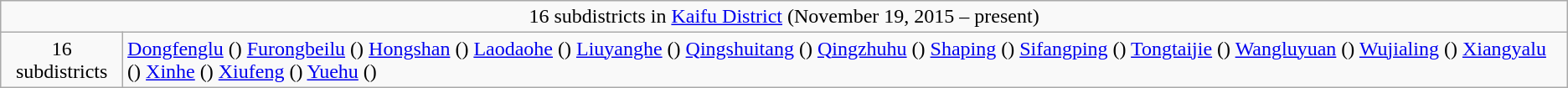<table class="wikitable">
<tr>
<td style="text-align:center;" colspan="2">16 subdistricts in <a href='#'>Kaifu District</a> (November 19, 2015 – present)</td>
</tr>
<tr align=left>
<td align=center>16 subdistricts</td>
<td><a href='#'>Dongfenglu</a> () <a href='#'>Furongbeilu</a> () <a href='#'>Hongshan</a> () <a href='#'>Laodaohe</a> () <a href='#'>Liuyanghe</a> () <a href='#'>Qingshuitang</a> () <a href='#'>Qingzhuhu</a> () <a href='#'>Shaping</a> () <a href='#'>Sifangping</a> () <a href='#'>Tongtaijie</a> () <a href='#'>Wangluyuan</a> () <a href='#'>Wujialing</a> () <a href='#'>Xiangyalu</a> () <a href='#'>Xinhe</a> () <a href='#'>Xiufeng</a> () <a href='#'>Yuehu</a> ()</td>
</tr>
</table>
